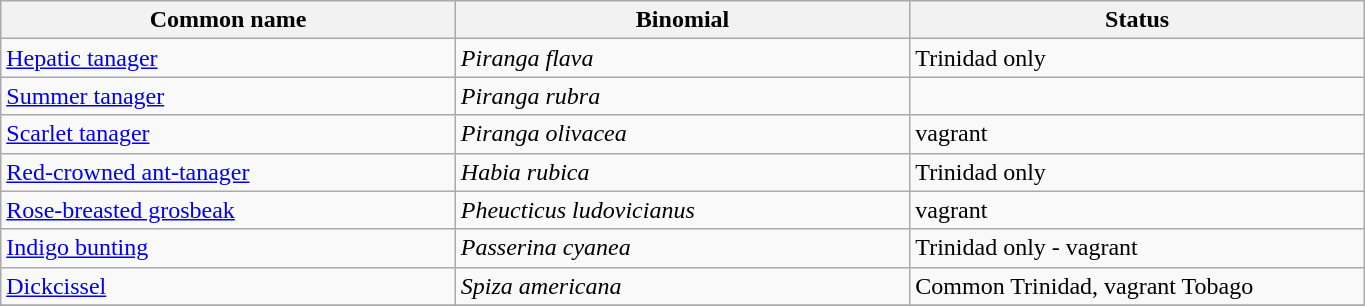<table width=72% class="wikitable">
<tr>
<th width=24%>Common name</th>
<th width=24%>Binomial</th>
<th width=24%>Status</th>
</tr>
<tr>
<td><a href='#'>Hepatic tanager</a></td>
<td><em>Piranga flava</em></td>
<td>Trinidad only</td>
</tr>
<tr>
<td><a href='#'>Summer tanager</a></td>
<td><em>Piranga rubra</em></td>
<td></td>
</tr>
<tr>
<td><a href='#'>Scarlet tanager</a></td>
<td><em>Piranga olivacea</em></td>
<td>vagrant</td>
</tr>
<tr>
<td><a href='#'>Red-crowned ant-tanager</a></td>
<td><em>Habia rubica</em></td>
<td>Trinidad only</td>
</tr>
<tr>
<td><a href='#'>Rose-breasted grosbeak</a></td>
<td><em>Pheucticus ludovicianus</em></td>
<td>vagrant</td>
</tr>
<tr>
<td><a href='#'>Indigo bunting</a></td>
<td><em>Passerina cyanea</em></td>
<td>Trinidad only - vagrant</td>
</tr>
<tr>
<td><a href='#'>Dickcissel</a></td>
<td><em>Spiza americana</em></td>
<td>Common Trinidad, vagrant Tobago</td>
</tr>
<tr>
</tr>
</table>
